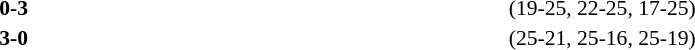<table width=100% cellspacing=1>
<tr>
<th width=20%></th>
<th width=12%></th>
<th width=20%></th>
<th width=33%></th>
<td></td>
</tr>
<tr style=font-size:90%>
<td align=right></td>
<td align=center><strong>0-3</strong></td>
<td></td>
<td>(19-25, 22-25, 17-25)</td>
<td></td>
</tr>
<tr style=font-size:90%>
<td align=right></td>
<td align=center><strong>3-0</strong></td>
<td></td>
<td>(25-21, 25-16, 25-19)</td>
</tr>
</table>
